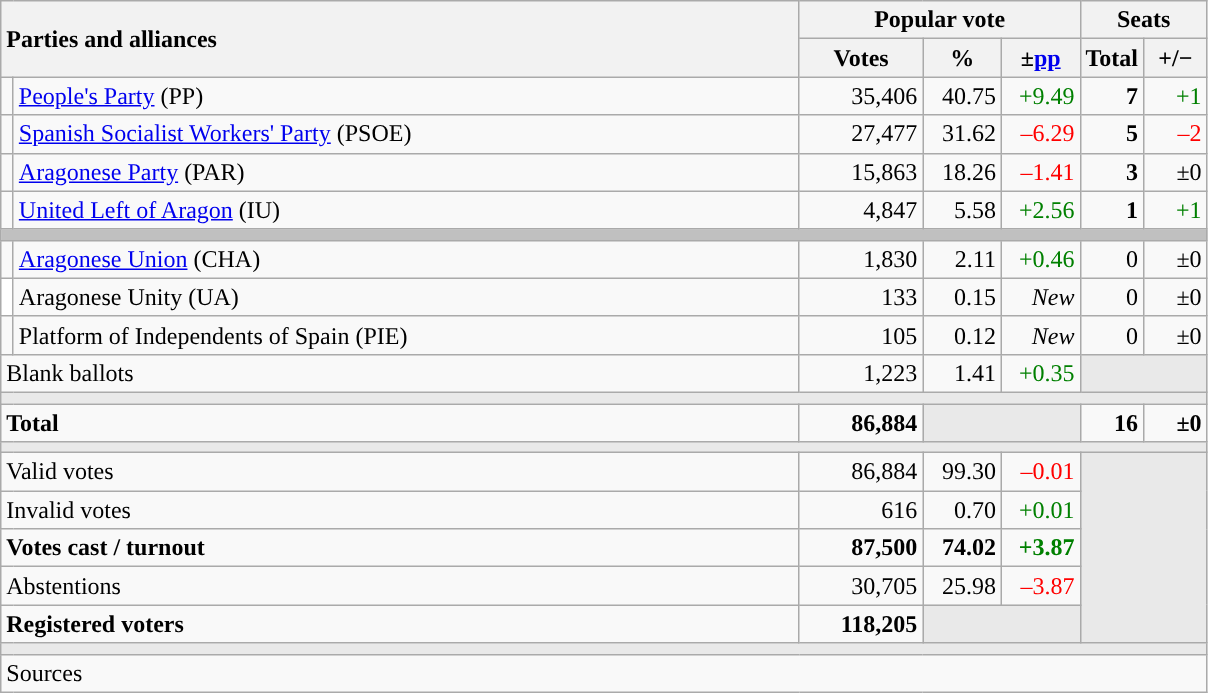<table class="wikitable" style="text-align:right;">
<tr>
<th style="text-align:left;" rowspan="2" colspan="2" width="525">Parties and alliances</th>
<th colspan="3">Popular vote</th>
<th colspan="2">Seats</th>
</tr>
<tr>
<th width="75">Votes</th>
<th width="45">%</th>
<th width="45">±<a href='#'>pp</a></th>
<th width="35">Total</th>
<th width="35">+/−</th>
</tr>
<tr>
<td width="1" style="color:inherit;background:"></td>
<td align="left"><a href='#'>People's Party</a> (PP)</td>
<td>35,406</td>
<td>40.75</td>
<td style="color:green;">+9.49</td>
<td><strong>7</strong></td>
<td style="color:green;">+1</td>
</tr>
<tr>
<td style="color:inherit;background:"></td>
<td align="left"><a href='#'>Spanish Socialist Workers' Party</a> (PSOE)</td>
<td>27,477</td>
<td>31.62</td>
<td style="color:red;">–6.29</td>
<td><strong>5</strong></td>
<td style="color:red;">–2</td>
</tr>
<tr>
<td style="color:inherit;background:"></td>
<td align="left"><a href='#'>Aragonese Party</a> (PAR)</td>
<td>15,863</td>
<td>18.26</td>
<td style="color:red;">–1.41</td>
<td><strong>3</strong></td>
<td>±0</td>
</tr>
<tr>
<td style="color:inherit;background:"></td>
<td align="left"><a href='#'>United Left of Aragon</a> (IU)</td>
<td>4,847</td>
<td>5.58</td>
<td style="color:green;">+2.56</td>
<td><strong>1</strong></td>
<td style="color:green;">+1</td>
</tr>
<tr>
<td colspan="7" bgcolor="#C0C0C0"></td>
</tr>
<tr>
<td style="color:inherit;background:"></td>
<td align="left"><a href='#'>Aragonese Union</a> (CHA)</td>
<td>1,830</td>
<td>2.11</td>
<td style="color:green;">+0.46</td>
<td>0</td>
<td>±0</td>
</tr>
<tr>
<td bgcolor="white"></td>
<td align="left">Aragonese Unity (UA)</td>
<td>133</td>
<td>0.15</td>
<td><em>New</em></td>
<td>0</td>
<td>±0</td>
</tr>
<tr>
<td style="color:inherit;background:"></td>
<td align="left">Platform of Independents of Spain (PIE)</td>
<td>105</td>
<td>0.12</td>
<td><em>New</em></td>
<td>0</td>
<td>±0</td>
</tr>
<tr>
<td align="left" colspan="2">Blank ballots</td>
<td>1,223</td>
<td>1.41</td>
<td style="color:green;">+0.35</td>
<td bgcolor="#E9E9E9" colspan="2"></td>
</tr>
<tr>
<td colspan="7" bgcolor="#E9E9E9"></td>
</tr>
<tr style="font-weight:bold;">
<td align="left" colspan="2">Total</td>
<td>86,884</td>
<td bgcolor="#E9E9E9" colspan="2"></td>
<td>16</td>
<td>±0</td>
</tr>
<tr>
<td colspan="7" bgcolor="#E9E9E9"></td>
</tr>
<tr>
<td align="left" colspan="2">Valid votes</td>
<td>86,884</td>
<td>99.30</td>
<td style="color:red;">–0.01</td>
<td bgcolor="#E9E9E9" colspan="2" rowspan="5"></td>
</tr>
<tr>
<td align="left" colspan="2">Invalid votes</td>
<td>616</td>
<td>0.70</td>
<td style="color:green;">+0.01</td>
</tr>
<tr style="font-weight:bold;">
<td align="left" colspan="2">Votes cast / turnout</td>
<td>87,500</td>
<td>74.02</td>
<td style="color:green;">+3.87</td>
</tr>
<tr>
<td align="left" colspan="2">Abstentions</td>
<td>30,705</td>
<td>25.98</td>
<td style="color:red;">–3.87</td>
</tr>
<tr style="font-weight:bold;">
<td align="left" colspan="2">Registered voters</td>
<td>118,205</td>
<td bgcolor="#E9E9E9" colspan="2"></td>
</tr>
<tr>
<td colspan="7" bgcolor="#E9E9E9"></td>
</tr>
<tr>
<td align="left" colspan="7">Sources</td>
</tr>
</table>
